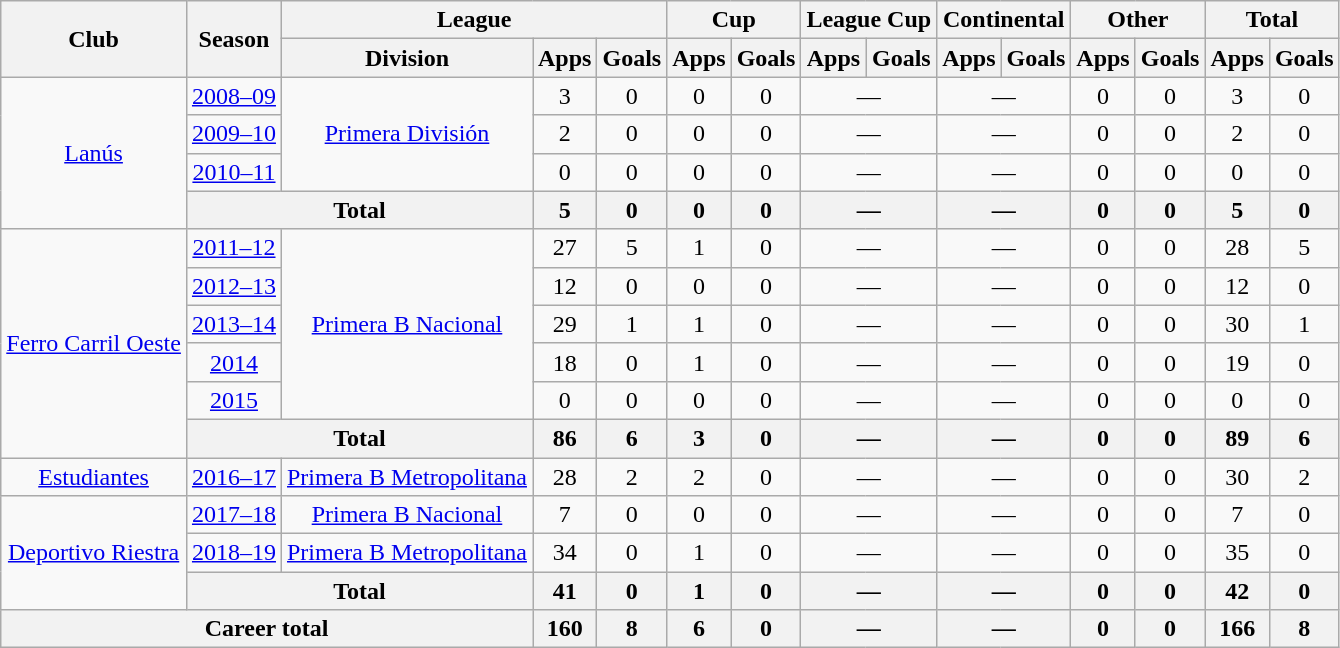<table class="wikitable" style="text-align:center">
<tr>
<th rowspan="2">Club</th>
<th rowspan="2">Season</th>
<th colspan="3">League</th>
<th colspan="2">Cup</th>
<th colspan="2">League Cup</th>
<th colspan="2">Continental</th>
<th colspan="2">Other</th>
<th colspan="2">Total</th>
</tr>
<tr>
<th>Division</th>
<th>Apps</th>
<th>Goals</th>
<th>Apps</th>
<th>Goals</th>
<th>Apps</th>
<th>Goals</th>
<th>Apps</th>
<th>Goals</th>
<th>Apps</th>
<th>Goals</th>
<th>Apps</th>
<th>Goals</th>
</tr>
<tr>
<td rowspan="4"><a href='#'>Lanús</a></td>
<td><a href='#'>2008–09</a></td>
<td rowspan="3"><a href='#'>Primera División</a></td>
<td>3</td>
<td>0</td>
<td>0</td>
<td>0</td>
<td colspan="2">—</td>
<td colspan="2">—</td>
<td>0</td>
<td>0</td>
<td>3</td>
<td>0</td>
</tr>
<tr>
<td><a href='#'>2009–10</a></td>
<td>2</td>
<td>0</td>
<td>0</td>
<td>0</td>
<td colspan="2">—</td>
<td colspan="2">—</td>
<td>0</td>
<td>0</td>
<td>2</td>
<td>0</td>
</tr>
<tr>
<td><a href='#'>2010–11</a></td>
<td>0</td>
<td>0</td>
<td>0</td>
<td>0</td>
<td colspan="2">—</td>
<td colspan="2">—</td>
<td>0</td>
<td>0</td>
<td>0</td>
<td>0</td>
</tr>
<tr>
<th colspan="2">Total</th>
<th>5</th>
<th>0</th>
<th>0</th>
<th>0</th>
<th colspan="2">—</th>
<th colspan="2">—</th>
<th>0</th>
<th>0</th>
<th>5</th>
<th>0</th>
</tr>
<tr>
<td rowspan="6"><a href='#'>Ferro Carril Oeste</a></td>
<td><a href='#'>2011–12</a></td>
<td rowspan="5"><a href='#'>Primera B Nacional</a></td>
<td>27</td>
<td>5</td>
<td>1</td>
<td>0</td>
<td colspan="2">—</td>
<td colspan="2">—</td>
<td>0</td>
<td>0</td>
<td>28</td>
<td>5</td>
</tr>
<tr>
<td><a href='#'>2012–13</a></td>
<td>12</td>
<td>0</td>
<td>0</td>
<td>0</td>
<td colspan="2">—</td>
<td colspan="2">—</td>
<td>0</td>
<td>0</td>
<td>12</td>
<td>0</td>
</tr>
<tr>
<td><a href='#'>2013–14</a></td>
<td>29</td>
<td>1</td>
<td>1</td>
<td>0</td>
<td colspan="2">—</td>
<td colspan="2">—</td>
<td>0</td>
<td>0</td>
<td>30</td>
<td>1</td>
</tr>
<tr>
<td><a href='#'>2014</a></td>
<td>18</td>
<td>0</td>
<td>1</td>
<td>0</td>
<td colspan="2">—</td>
<td colspan="2">—</td>
<td>0</td>
<td>0</td>
<td>19</td>
<td>0</td>
</tr>
<tr>
<td><a href='#'>2015</a></td>
<td>0</td>
<td>0</td>
<td>0</td>
<td>0</td>
<td colspan="2">—</td>
<td colspan="2">—</td>
<td>0</td>
<td>0</td>
<td>0</td>
<td>0</td>
</tr>
<tr>
<th colspan="2">Total</th>
<th>86</th>
<th>6</th>
<th>3</th>
<th>0</th>
<th colspan="2">—</th>
<th colspan="2">—</th>
<th>0</th>
<th>0</th>
<th>89</th>
<th>6</th>
</tr>
<tr>
<td rowspan="1"><a href='#'>Estudiantes</a></td>
<td><a href='#'>2016–17</a></td>
<td rowspan="1"><a href='#'>Primera B Metropolitana</a></td>
<td>28</td>
<td>2</td>
<td>2</td>
<td>0</td>
<td colspan="2">—</td>
<td colspan="2">—</td>
<td>0</td>
<td>0</td>
<td>30</td>
<td>2</td>
</tr>
<tr>
<td rowspan="3"><a href='#'>Deportivo Riestra</a></td>
<td><a href='#'>2017–18</a></td>
<td rowspan="1"><a href='#'>Primera B Nacional</a></td>
<td>7</td>
<td>0</td>
<td>0</td>
<td>0</td>
<td colspan="2">—</td>
<td colspan="2">—</td>
<td>0</td>
<td>0</td>
<td>7</td>
<td>0</td>
</tr>
<tr>
<td><a href='#'>2018–19</a></td>
<td rowspan="1"><a href='#'>Primera B Metropolitana</a></td>
<td>34</td>
<td>0</td>
<td>1</td>
<td>0</td>
<td colspan="2">—</td>
<td colspan="2">—</td>
<td>0</td>
<td>0</td>
<td>35</td>
<td>0</td>
</tr>
<tr>
<th colspan="2">Total</th>
<th>41</th>
<th>0</th>
<th>1</th>
<th>0</th>
<th colspan="2">—</th>
<th colspan="2">—</th>
<th>0</th>
<th>0</th>
<th>42</th>
<th>0</th>
</tr>
<tr>
<th colspan="3">Career total</th>
<th>160</th>
<th>8</th>
<th>6</th>
<th>0</th>
<th colspan="2">—</th>
<th colspan="2">—</th>
<th>0</th>
<th>0</th>
<th>166</th>
<th>8</th>
</tr>
</table>
